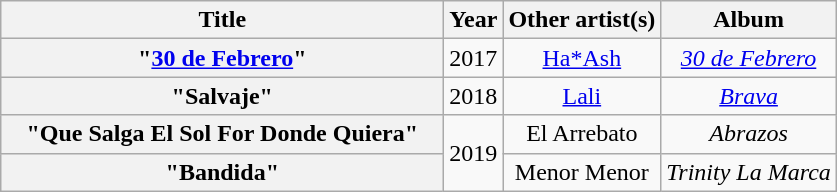<table class="wikitable plainrowheaders" style="text-align:center;">
<tr>
<th scope="col" style="width:18em;">Title</th>
<th scope="col">Year</th>
<th scope="col">Other artist(s)</th>
<th scope="col">Album</th>
</tr>
<tr>
<th scope="row">"<a href='#'>30 de Febrero</a>"</th>
<td>2017</td>
<td><a href='#'>Ha*Ash</a></td>
<td><em><a href='#'>30 de Febrero</a></em></td>
</tr>
<tr>
<th scope="row">"Salvaje"</th>
<td>2018</td>
<td><a href='#'>Lali</a></td>
<td><em><a href='#'>Brava</a></em></td>
</tr>
<tr>
<th scope="row">"Que Salga El Sol For Donde Quiera"</th>
<td rowspan="2">2019</td>
<td>El Arrebato</td>
<td><em>Abrazos</em></td>
</tr>
<tr>
<th scope="row">"Bandida"</th>
<td>Menor Menor</td>
<td><em>Trinity La Marca</em></td>
</tr>
</table>
